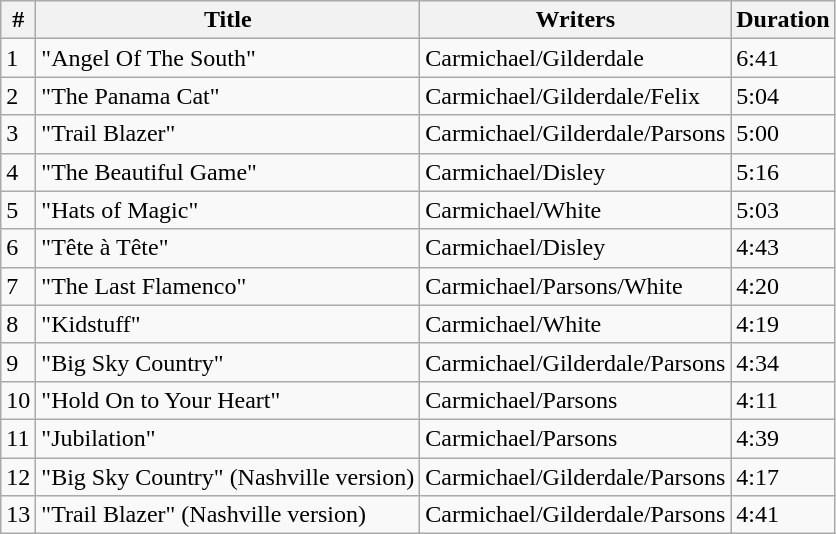<table class="wikitable">
<tr>
<th>#</th>
<th>Title</th>
<th>Writers</th>
<th>Duration</th>
</tr>
<tr>
<td>1</td>
<td>"Angel Of The South"</td>
<td>Carmichael/Gilderdale</td>
<td>6:41</td>
</tr>
<tr>
<td>2</td>
<td>"The Panama Cat"</td>
<td>Carmichael/Gilderdale/Felix</td>
<td>5:04</td>
</tr>
<tr>
<td>3</td>
<td>"Trail Blazer"</td>
<td>Carmichael/Gilderdale/Parsons</td>
<td>5:00</td>
</tr>
<tr>
<td>4</td>
<td>"The Beautiful Game"</td>
<td>Carmichael/Disley</td>
<td>5:16</td>
</tr>
<tr>
<td>5</td>
<td>"Hats of Magic"</td>
<td>Carmichael/White</td>
<td>5:03</td>
</tr>
<tr>
<td>6</td>
<td>"Tête à Tête"</td>
<td>Carmichael/Disley</td>
<td>4:43</td>
</tr>
<tr>
<td>7</td>
<td>"The Last Flamenco"</td>
<td>Carmichael/Parsons/White</td>
<td>4:20</td>
</tr>
<tr>
<td>8</td>
<td>"Kidstuff"</td>
<td>Carmichael/White</td>
<td>4:19</td>
</tr>
<tr>
<td>9</td>
<td>"Big Sky Country"</td>
<td>Carmichael/Gilderdale/Parsons</td>
<td>4:34</td>
</tr>
<tr>
<td>10</td>
<td>"Hold On to Your Heart"</td>
<td>Carmichael/Parsons</td>
<td>4:11</td>
</tr>
<tr>
<td>11</td>
<td>"Jubilation"</td>
<td>Carmichael/Parsons</td>
<td>4:39</td>
</tr>
<tr>
<td>12</td>
<td>"Big Sky Country" (Nashville version)</td>
<td>Carmichael/Gilderdale/Parsons</td>
<td>4:17</td>
</tr>
<tr>
<td>13</td>
<td>"Trail Blazer" (Nashville version)</td>
<td>Carmichael/Gilderdale/Parsons</td>
<td>4:41</td>
</tr>
</table>
